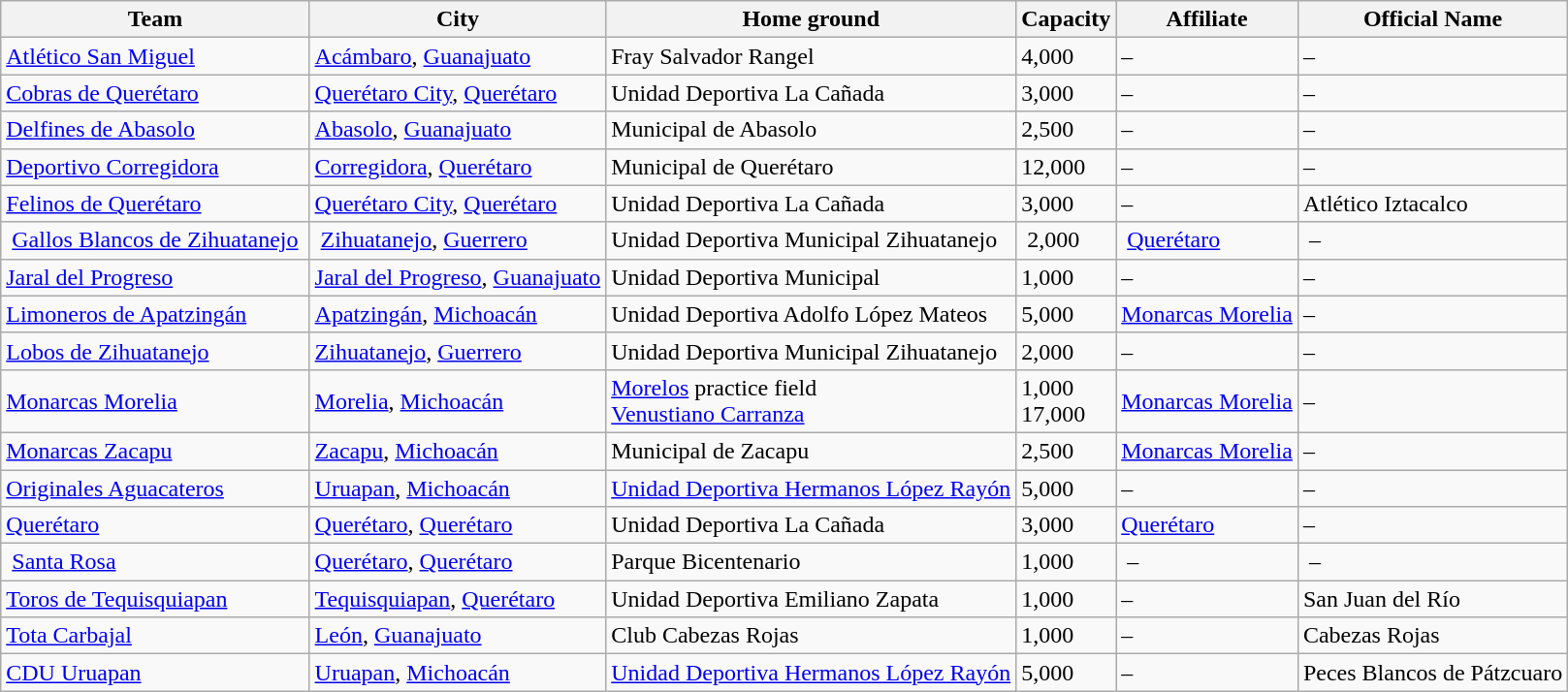<table class="wikitable sortable">
<tr>
<th>Team</th>
<th>City</th>
<th>Home ground</th>
<th>Capacity</th>
<th>Affiliate</th>
<th>Official Name</th>
</tr>
<tr>
<td><a href='#'>Atlético San Miguel</a></td>
<td><a href='#'>Acámbaro</a>, <a href='#'>Guanajuato</a></td>
<td>Fray Salvador Rangel</td>
<td>4,000</td>
<td>–</td>
<td>–</td>
</tr>
<tr>
<td><a href='#'>Cobras de Querétaro</a></td>
<td><a href='#'>Querétaro City</a>, <a href='#'>Querétaro</a></td>
<td>Unidad Deportiva La Cañada</td>
<td>3,000</td>
<td>–</td>
<td>–</td>
</tr>
<tr>
<td><a href='#'>Delfines de Abasolo</a></td>
<td><a href='#'>Abasolo</a>, <a href='#'>Guanajuato</a></td>
<td>Municipal de Abasolo</td>
<td>2,500</td>
<td>–</td>
<td>–</td>
</tr>
<tr>
<td><a href='#'>Deportivo Corregidora</a></td>
<td><a href='#'>Corregidora</a>, <a href='#'>Querétaro</a></td>
<td>Municipal de Querétaro</td>
<td>12,000</td>
<td>–</td>
<td>–</td>
</tr>
<tr>
<td><a href='#'>Felinos de Querétaro</a></td>
<td><a href='#'>Querétaro City</a>, <a href='#'>Querétaro</a></td>
<td>Unidad Deportiva La Cañada</td>
<td>3,000</td>
<td>–</td>
<td>Atlético Iztacalco</td>
</tr>
<tr>
<td> <a href='#'>Gallos Blancos de Zihuatanejo</a> </td>
<td> <a href='#'>Zihuatanejo</a>, <a href='#'>Guerrero</a> </td>
<td>Unidad Deportiva Municipal Zihuatanejo</td>
<td> 2,000</td>
<td> <a href='#'>Querétaro</a> </td>
<td> –</td>
</tr>
<tr>
<td><a href='#'>Jaral del Progreso</a></td>
<td><a href='#'>Jaral del Progreso</a>, <a href='#'>Guanajuato</a></td>
<td>Unidad Deportiva Municipal</td>
<td>1,000</td>
<td>–</td>
<td>–</td>
</tr>
<tr>
<td><a href='#'>Limoneros de Apatzingán</a></td>
<td><a href='#'>Apatzingán</a>, <a href='#'>Michoacán</a></td>
<td>Unidad Deportiva Adolfo López Mateos</td>
<td>5,000</td>
<td><a href='#'>Monarcas Morelia</a></td>
<td>–</td>
</tr>
<tr>
<td><a href='#'>Lobos de Zihuatanejo</a></td>
<td><a href='#'>Zihuatanejo</a>, <a href='#'>Guerrero</a></td>
<td>Unidad Deportiva Municipal Zihuatanejo</td>
<td>2,000</td>
<td>–</td>
<td>–</td>
</tr>
<tr>
<td><a href='#'>Monarcas Morelia</a></td>
<td><a href='#'>Morelia</a>, <a href='#'>Michoacán</a></td>
<td><a href='#'>Morelos</a> practice field<br><a href='#'>Venustiano Carranza</a></td>
<td>1,000<br>17,000</td>
<td><a href='#'>Monarcas Morelia</a></td>
<td>–</td>
</tr>
<tr>
<td><a href='#'>Monarcas Zacapu</a></td>
<td><a href='#'>Zacapu</a>, <a href='#'>Michoacán</a></td>
<td>Municipal de Zacapu</td>
<td>2,500</td>
<td><a href='#'>Monarcas Morelia</a></td>
<td>–</td>
</tr>
<tr>
<td><a href='#'>Originales Aguacateros</a></td>
<td><a href='#'>Uruapan</a>, <a href='#'>Michoacán</a></td>
<td><a href='#'>Unidad Deportiva Hermanos López Rayón</a></td>
<td>5,000</td>
<td>–</td>
<td>–</td>
</tr>
<tr>
<td><a href='#'>Querétaro</a></td>
<td><a href='#'>Querétaro</a>, <a href='#'>Querétaro</a></td>
<td>Unidad Deportiva La Cañada</td>
<td>3,000</td>
<td><a href='#'>Querétaro</a></td>
<td>–</td>
</tr>
<tr>
<td> <a href='#'>Santa Rosa</a></td>
<td><a href='#'>Querétaro</a>, <a href='#'>Querétaro</a></td>
<td>Parque Bicentenario</td>
<td>1,000</td>
<td> – </td>
<td> –</td>
</tr>
<tr>
<td><a href='#'>Toros de Tequisquiapan</a></td>
<td><a href='#'>Tequisquiapan</a>, <a href='#'>Querétaro</a></td>
<td>Unidad Deportiva Emiliano Zapata</td>
<td>1,000</td>
<td>–</td>
<td>San Juan del Río</td>
</tr>
<tr>
<td><a href='#'>Tota Carbajal</a></td>
<td><a href='#'>León</a>, <a href='#'>Guanajuato</a></td>
<td>Club Cabezas Rojas</td>
<td>1,000</td>
<td>–</td>
<td>Cabezas Rojas</td>
</tr>
<tr>
<td><a href='#'>CDU Uruapan</a></td>
<td><a href='#'>Uruapan</a>, <a href='#'>Michoacán</a></td>
<td><a href='#'>Unidad Deportiva Hermanos López Rayón</a></td>
<td>5,000</td>
<td>–</td>
<td>Peces Blancos de Pátzcuaro</td>
</tr>
</table>
